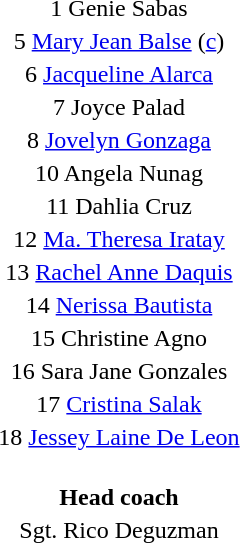<table style="text-align: center; margin-top: 2em; margin-left: auto; margin-right: auto">
<tr>
<td>1 Genie Sabas</td>
</tr>
<tr>
<td>5 <a href='#'>Mary Jean Balse</a> (<a href='#'>c</a>)</td>
</tr>
<tr>
<td>6 <a href='#'>Jacqueline Alarca</a></td>
</tr>
<tr>
<td>7 Joyce Palad</td>
</tr>
<tr>
<td>8 <a href='#'>Jovelyn Gonzaga</a></td>
</tr>
<tr>
<td>10 Angela Nunag</td>
</tr>
<tr>
<td>11 Dahlia Cruz</td>
</tr>
<tr>
<td>12 <a href='#'>Ma. Theresa Iratay</a></td>
</tr>
<tr>
<td>13 <a href='#'>Rachel Anne Daquis</a></td>
</tr>
<tr>
<td>14 <a href='#'>Nerissa Bautista</a></td>
</tr>
<tr>
<td>15 Christine Agno</td>
</tr>
<tr>
<td>16 Sara Jane Gonzales</td>
</tr>
<tr>
<td>17 <a href='#'>Cristina Salak</a></td>
</tr>
<tr>
<td>18 <a href='#'>Jessey Laine De Leon</a></td>
</tr>
<tr>
<td><br><strong>Head coach</strong></td>
</tr>
<tr>
<td>Sgt. Rico Deguzman</td>
</tr>
</table>
